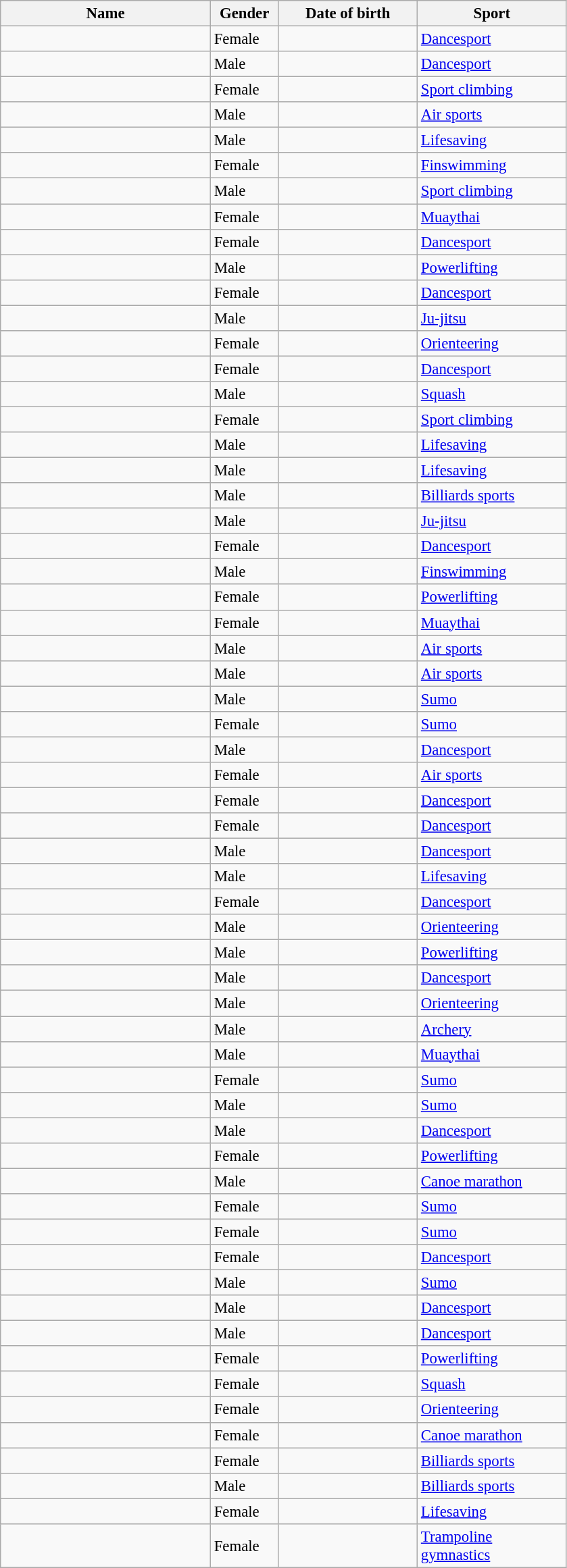<table class="wikitable sortable" style="font-size:95%">
<tr>
<th width=200>Name</th>
<th width=60>Gender</th>
<th width=130>Date of birth</th>
<th width=140>Sport</th>
</tr>
<tr>
<td></td>
<td>Female</td>
<td></td>
<td><a href='#'>Dancesport</a></td>
</tr>
<tr>
<td></td>
<td>Male</td>
<td></td>
<td><a href='#'>Dancesport</a></td>
</tr>
<tr>
<td></td>
<td>Female</td>
<td></td>
<td><a href='#'>Sport climbing</a></td>
</tr>
<tr>
<td></td>
<td>Male</td>
<td></td>
<td><a href='#'>Air sports</a></td>
</tr>
<tr>
<td></td>
<td>Male</td>
<td></td>
<td><a href='#'>Lifesaving</a></td>
</tr>
<tr>
<td></td>
<td>Female</td>
<td></td>
<td><a href='#'>Finswimming</a></td>
</tr>
<tr>
<td></td>
<td>Male</td>
<td></td>
<td><a href='#'>Sport climbing</a></td>
</tr>
<tr>
<td></td>
<td>Female</td>
<td></td>
<td><a href='#'>Muaythai</a></td>
</tr>
<tr>
<td></td>
<td>Female</td>
<td></td>
<td><a href='#'>Dancesport</a></td>
</tr>
<tr>
<td></td>
<td>Male</td>
<td></td>
<td><a href='#'>Powerlifting</a></td>
</tr>
<tr>
<td></td>
<td>Female</td>
<td></td>
<td><a href='#'>Dancesport</a></td>
</tr>
<tr>
<td></td>
<td>Male</td>
<td></td>
<td><a href='#'>Ju-jitsu</a></td>
</tr>
<tr>
<td></td>
<td>Female</td>
<td></td>
<td><a href='#'>Orienteering</a></td>
</tr>
<tr>
<td></td>
<td>Female</td>
<td></td>
<td><a href='#'>Dancesport</a></td>
</tr>
<tr>
<td></td>
<td>Male</td>
<td></td>
<td><a href='#'>Squash</a></td>
</tr>
<tr>
<td></td>
<td>Female</td>
<td></td>
<td><a href='#'>Sport climbing</a></td>
</tr>
<tr>
<td></td>
<td>Male</td>
<td></td>
<td><a href='#'>Lifesaving</a></td>
</tr>
<tr>
<td></td>
<td>Male</td>
<td></td>
<td><a href='#'>Lifesaving</a></td>
</tr>
<tr>
<td></td>
<td>Male</td>
<td></td>
<td><a href='#'>Billiards sports</a></td>
</tr>
<tr>
<td></td>
<td>Male</td>
<td></td>
<td><a href='#'>Ju-jitsu</a></td>
</tr>
<tr>
<td></td>
<td>Female</td>
<td></td>
<td><a href='#'>Dancesport</a></td>
</tr>
<tr>
<td></td>
<td>Male</td>
<td></td>
<td><a href='#'>Finswimming</a></td>
</tr>
<tr>
<td></td>
<td>Female</td>
<td></td>
<td><a href='#'>Powerlifting</a></td>
</tr>
<tr>
<td></td>
<td>Female</td>
<td></td>
<td><a href='#'>Muaythai</a></td>
</tr>
<tr>
<td></td>
<td>Male</td>
<td></td>
<td><a href='#'>Air sports</a></td>
</tr>
<tr>
<td></td>
<td>Male</td>
<td></td>
<td><a href='#'>Air sports</a></td>
</tr>
<tr>
<td></td>
<td>Male</td>
<td></td>
<td><a href='#'>Sumo</a></td>
</tr>
<tr>
<td></td>
<td>Female</td>
<td></td>
<td><a href='#'>Sumo</a></td>
</tr>
<tr>
<td></td>
<td>Male</td>
<td></td>
<td><a href='#'>Dancesport</a></td>
</tr>
<tr>
<td></td>
<td>Female</td>
<td></td>
<td><a href='#'>Air sports</a></td>
</tr>
<tr>
<td></td>
<td>Female</td>
<td></td>
<td><a href='#'>Dancesport</a></td>
</tr>
<tr>
<td></td>
<td>Female</td>
<td></td>
<td><a href='#'>Dancesport</a></td>
</tr>
<tr>
<td></td>
<td>Male</td>
<td></td>
<td><a href='#'>Dancesport</a></td>
</tr>
<tr>
<td></td>
<td>Male</td>
<td></td>
<td><a href='#'>Lifesaving</a></td>
</tr>
<tr>
<td></td>
<td>Female</td>
<td></td>
<td><a href='#'>Dancesport</a></td>
</tr>
<tr>
<td></td>
<td>Male</td>
<td></td>
<td><a href='#'>Orienteering</a></td>
</tr>
<tr>
<td></td>
<td>Male</td>
<td></td>
<td><a href='#'>Powerlifting</a></td>
</tr>
<tr>
<td></td>
<td>Male</td>
<td></td>
<td><a href='#'>Dancesport</a></td>
</tr>
<tr>
<td></td>
<td>Male</td>
<td></td>
<td><a href='#'>Orienteering</a></td>
</tr>
<tr>
<td></td>
<td>Male</td>
<td></td>
<td><a href='#'>Archery</a></td>
</tr>
<tr>
<td></td>
<td>Male</td>
<td></td>
<td><a href='#'>Muaythai</a></td>
</tr>
<tr>
<td></td>
<td>Female</td>
<td></td>
<td><a href='#'>Sumo</a></td>
</tr>
<tr>
<td></td>
<td>Male</td>
<td></td>
<td><a href='#'>Sumo</a></td>
</tr>
<tr>
<td></td>
<td>Male</td>
<td></td>
<td><a href='#'>Dancesport</a></td>
</tr>
<tr>
<td></td>
<td>Female</td>
<td></td>
<td><a href='#'>Powerlifting</a></td>
</tr>
<tr>
<td></td>
<td>Male</td>
<td></td>
<td><a href='#'>Canoe marathon</a></td>
</tr>
<tr>
<td></td>
<td>Female</td>
<td></td>
<td><a href='#'>Sumo</a></td>
</tr>
<tr>
<td></td>
<td>Female</td>
<td></td>
<td><a href='#'>Sumo</a></td>
</tr>
<tr>
<td></td>
<td>Female</td>
<td></td>
<td><a href='#'>Dancesport</a></td>
</tr>
<tr>
<td></td>
<td>Male</td>
<td></td>
<td><a href='#'>Sumo</a></td>
</tr>
<tr>
<td></td>
<td>Male</td>
<td></td>
<td><a href='#'>Dancesport</a></td>
</tr>
<tr>
<td></td>
<td>Male</td>
<td></td>
<td><a href='#'>Dancesport</a></td>
</tr>
<tr>
<td></td>
<td>Female</td>
<td></td>
<td><a href='#'>Powerlifting</a></td>
</tr>
<tr>
<td></td>
<td>Female</td>
<td></td>
<td><a href='#'>Squash</a></td>
</tr>
<tr>
<td></td>
<td>Female</td>
<td></td>
<td><a href='#'>Orienteering</a></td>
</tr>
<tr>
<td></td>
<td>Female</td>
<td></td>
<td><a href='#'>Canoe marathon</a></td>
</tr>
<tr>
<td></td>
<td>Female</td>
<td></td>
<td><a href='#'>Billiards sports</a></td>
</tr>
<tr>
<td></td>
<td>Male</td>
<td></td>
<td><a href='#'>Billiards sports</a></td>
</tr>
<tr>
<td></td>
<td>Female</td>
<td></td>
<td><a href='#'>Lifesaving</a></td>
</tr>
<tr>
<td></td>
<td>Female</td>
<td></td>
<td><a href='#'>Trampoline gymnastics</a></td>
</tr>
</table>
